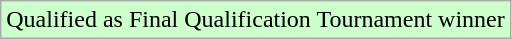<table class="wikitable">
<tr width=10px bgcolor="#CCFFCC">
<td>Qualified as Final Qualification Tournament winner</td>
</tr>
</table>
